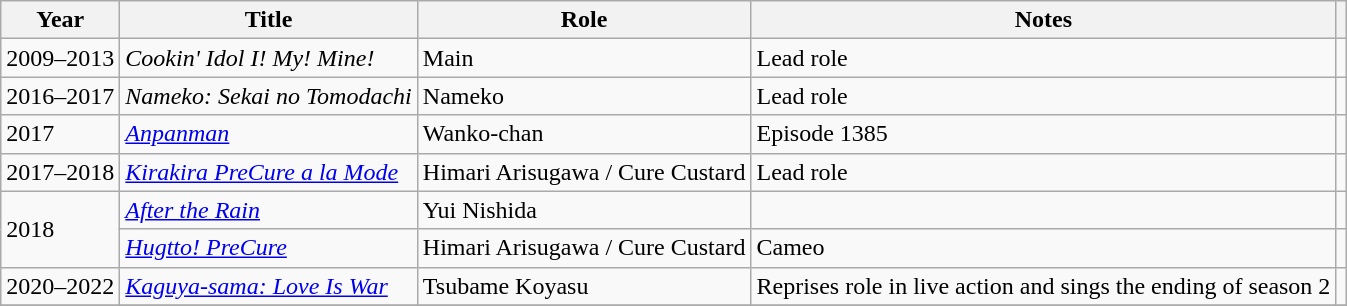<table class="wikitable sortable">
<tr>
<th>Year</th>
<th>Title</th>
<th>Role</th>
<th>Notes</th>
<th class="unsortable"></th>
</tr>
<tr>
<td>2009–2013</td>
<td><em>Cookin' Idol I! My! Mine!</em></td>
<td>Main</td>
<td>Lead role</td>
<td></td>
</tr>
<tr>
<td>2016–2017</td>
<td><em>Nameko: Sekai no Tomodachi</em></td>
<td>Nameko</td>
<td>Lead role</td>
<td></td>
</tr>
<tr>
<td>2017</td>
<td><em><a href='#'>Anpanman</a></em></td>
<td>Wanko-chan</td>
<td>Episode 1385</td>
<td></td>
</tr>
<tr>
<td>2017–2018</td>
<td><em><a href='#'>Kirakira PreCure a la Mode</a></em></td>
<td>Himari Arisugawa / Cure Custard</td>
<td>Lead role</td>
<td></td>
</tr>
<tr>
<td rowspan=2>2018</td>
<td><em><a href='#'>After the Rain</a></em></td>
<td>Yui Nishida</td>
<td></td>
<td></td>
</tr>
<tr>
<td><em><a href='#'>Hugtto! PreCure</a></em></td>
<td>Himari Arisugawa / Cure Custard</td>
<td>Cameo</td>
<td></td>
</tr>
<tr>
<td>2020–2022</td>
<td><em><a href='#'>Kaguya-sama: Love Is War</a></em></td>
<td>Tsubame Koyasu</td>
<td>Reprises role in live action and sings the ending of season 2</td>
<td></td>
</tr>
<tr>
</tr>
</table>
